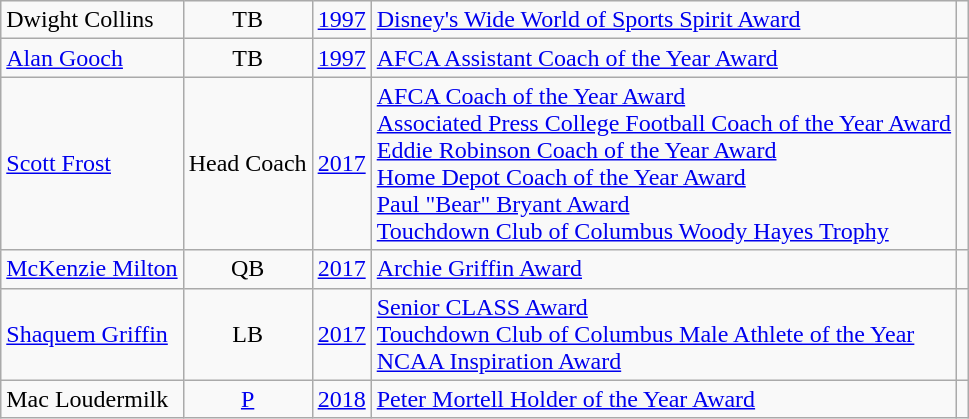<table class="wikitable">
<tr>
<td>Dwight Collins</td>
<td align=center>TB</td>
<td align=center><a href='#'>1997</a></td>
<td><a href='#'>Disney's Wide World of Sports Spirit Award</a></td>
<td align=center></td>
</tr>
<tr>
<td><a href='#'>Alan Gooch</a></td>
<td align=center>TB</td>
<td align=center><a href='#'>1997</a></td>
<td><a href='#'>AFCA Assistant Coach of the Year Award</a></td>
<td align=center></td>
</tr>
<tr>
<td><a href='#'>Scott Frost</a></td>
<td align=center>Head Coach</td>
<td align=center><a href='#'>2017</a></td>
<td><a href='#'>AFCA Coach of the Year Award</a><br><a href='#'>Associated Press College Football Coach of the Year Award</a><br><a href='#'>Eddie Robinson Coach of the Year Award</a><br><a href='#'>Home Depot Coach of the Year Award</a><br><a href='#'>Paul "Bear" Bryant Award</a><br><a href='#'>Touchdown Club of Columbus Woody Hayes Trophy</a></td>
<td align=center></td>
</tr>
<tr>
<td><a href='#'>McKenzie Milton</a></td>
<td align=center>QB</td>
<td align=center><a href='#'>2017</a></td>
<td><a href='#'>Archie Griffin Award</a></td>
<td align=center></td>
</tr>
<tr>
<td><a href='#'>Shaquem Griffin</a></td>
<td align=center>LB</td>
<td align=center><a href='#'>2017</a></td>
<td><a href='#'>Senior CLASS Award</a><br><a href='#'>Touchdown Club of Columbus Male Athlete of the Year</a><br><a href='#'>NCAA Inspiration Award</a></td>
<td align=center></td>
</tr>
<tr>
<td>Mac Loudermilk</td>
<td align=center><a href='#'>P</a></td>
<td align=center><a href='#'>2018</a></td>
<td><a href='#'>Peter Mortell Holder of the Year Award</a></td>
<td align=center></td>
</tr>
</table>
